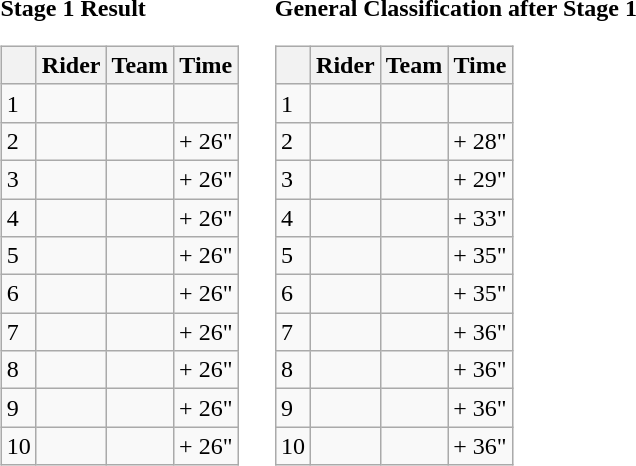<table>
<tr>
<td><strong>Stage 1 Result</strong><br><table class="wikitable">
<tr>
<th></th>
<th>Rider</th>
<th>Team</th>
<th>Time</th>
</tr>
<tr>
<td>1</td>
<td></td>
<td></td>
<td align="right"></td>
</tr>
<tr>
<td>2</td>
<td></td>
<td></td>
<td align="right">+ 26"</td>
</tr>
<tr>
<td>3</td>
<td></td>
<td></td>
<td align="right">+ 26"</td>
</tr>
<tr>
<td>4</td>
<td></td>
<td></td>
<td align="right">+ 26"</td>
</tr>
<tr>
<td>5</td>
<td></td>
<td></td>
<td align="right">+ 26"</td>
</tr>
<tr>
<td>6</td>
<td></td>
<td></td>
<td align="right">+ 26"</td>
</tr>
<tr>
<td>7</td>
<td></td>
<td></td>
<td align="right">+ 26"</td>
</tr>
<tr>
<td>8</td>
<td></td>
<td></td>
<td align="right">+ 26"</td>
</tr>
<tr>
<td>9</td>
<td></td>
<td></td>
<td align="right">+ 26"</td>
</tr>
<tr>
<td>10</td>
<td></td>
<td></td>
<td align="right">+ 26"</td>
</tr>
</table>
</td>
<td></td>
<td><strong>General Classification after Stage 1</strong><br><table class="wikitable">
<tr>
<th></th>
<th>Rider</th>
<th>Team</th>
<th>Time</th>
</tr>
<tr>
<td>1</td>
<td> </td>
<td></td>
<td align="right"></td>
</tr>
<tr>
<td>2</td>
<td></td>
<td></td>
<td align="right">+ 28"</td>
</tr>
<tr>
<td>3</td>
<td></td>
<td></td>
<td align="right">+ 29"</td>
</tr>
<tr>
<td>4</td>
<td></td>
<td></td>
<td align="right">+ 33"</td>
</tr>
<tr>
<td>5</td>
<td></td>
<td></td>
<td align="right">+ 35"</td>
</tr>
<tr>
<td>6</td>
<td></td>
<td></td>
<td align="right">+ 35"</td>
</tr>
<tr>
<td>7</td>
<td></td>
<td></td>
<td align="right">+ 36"</td>
</tr>
<tr>
<td>8</td>
<td></td>
<td></td>
<td align="right">+ 36"</td>
</tr>
<tr>
<td>9</td>
<td></td>
<td></td>
<td align="right">+ 36"</td>
</tr>
<tr>
<td>10</td>
<td></td>
<td></td>
<td align="right">+ 36"</td>
</tr>
</table>
</td>
</tr>
</table>
